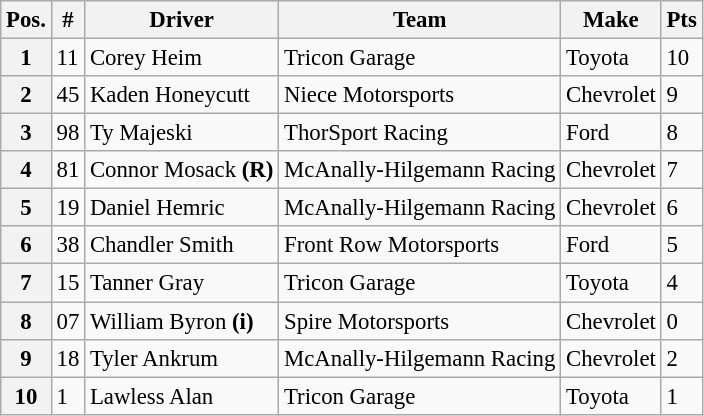<table class="wikitable" style="font-size:95%">
<tr>
<th>Pos.</th>
<th>#</th>
<th>Driver</th>
<th>Team</th>
<th>Make</th>
<th>Pts</th>
</tr>
<tr>
<th>1</th>
<td>11</td>
<td>Corey Heim</td>
<td>Tricon Garage</td>
<td>Toyota</td>
<td>10</td>
</tr>
<tr>
<th>2</th>
<td>45</td>
<td>Kaden Honeycutt</td>
<td>Niece Motorsports</td>
<td>Chevrolet</td>
<td>9</td>
</tr>
<tr>
<th>3</th>
<td>98</td>
<td>Ty Majeski</td>
<td>ThorSport Racing</td>
<td>Ford</td>
<td>8</td>
</tr>
<tr>
<th>4</th>
<td>81</td>
<td>Connor Mosack <strong>(R)</strong></td>
<td>McAnally-Hilgemann Racing</td>
<td>Chevrolet</td>
<td>7</td>
</tr>
<tr>
<th>5</th>
<td>19</td>
<td>Daniel Hemric</td>
<td>McAnally-Hilgemann Racing</td>
<td>Chevrolet</td>
<td>6</td>
</tr>
<tr>
<th>6</th>
<td>38</td>
<td>Chandler Smith</td>
<td>Front Row Motorsports</td>
<td>Ford</td>
<td>5</td>
</tr>
<tr>
<th>7</th>
<td>15</td>
<td>Tanner Gray</td>
<td>Tricon Garage</td>
<td>Toyota</td>
<td>4</td>
</tr>
<tr>
<th>8</th>
<td>07</td>
<td>William Byron <strong>(i)</strong></td>
<td>Spire Motorsports</td>
<td>Chevrolet</td>
<td>0</td>
</tr>
<tr>
<th>9</th>
<td>18</td>
<td>Tyler Ankrum</td>
<td>McAnally-Hilgemann Racing</td>
<td>Chevrolet</td>
<td>2</td>
</tr>
<tr>
<th>10</th>
<td>1</td>
<td>Lawless Alan</td>
<td>Tricon Garage</td>
<td>Toyota</td>
<td>1</td>
</tr>
</table>
